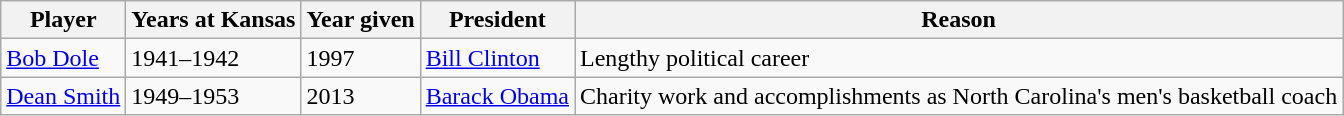<table class="wikitable">
<tr>
<th>Player</th>
<th>Years at Kansas</th>
<th>Year given</th>
<th>President</th>
<th>Reason</th>
</tr>
<tr>
<td><a href='#'>Bob Dole</a></td>
<td>1941–1942</td>
<td>1997</td>
<td><a href='#'>Bill Clinton</a></td>
<td>Lengthy political career</td>
</tr>
<tr>
<td><a href='#'>Dean Smith</a></td>
<td>1949–1953</td>
<td>2013</td>
<td><a href='#'>Barack Obama</a></td>
<td>Charity work and accomplishments as North Carolina's men's basketball coach</td>
</tr>
</table>
